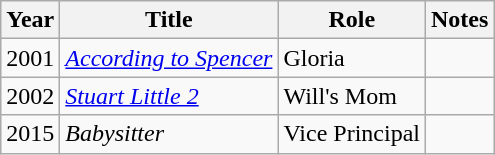<table class="wikitable">
<tr>
<th>Year</th>
<th>Title</th>
<th>Role</th>
<th>Notes</th>
</tr>
<tr>
<td>2001</td>
<td><em><a href='#'>According to Spencer</a></em></td>
<td>Gloria</td>
<td></td>
</tr>
<tr>
<td>2002</td>
<td><em><a href='#'>Stuart Little 2</a></em></td>
<td>Will's Mom</td>
<td></td>
</tr>
<tr>
<td>2015</td>
<td><em>Babysitter</em></td>
<td>Vice Principal</td>
<td></td>
</tr>
</table>
